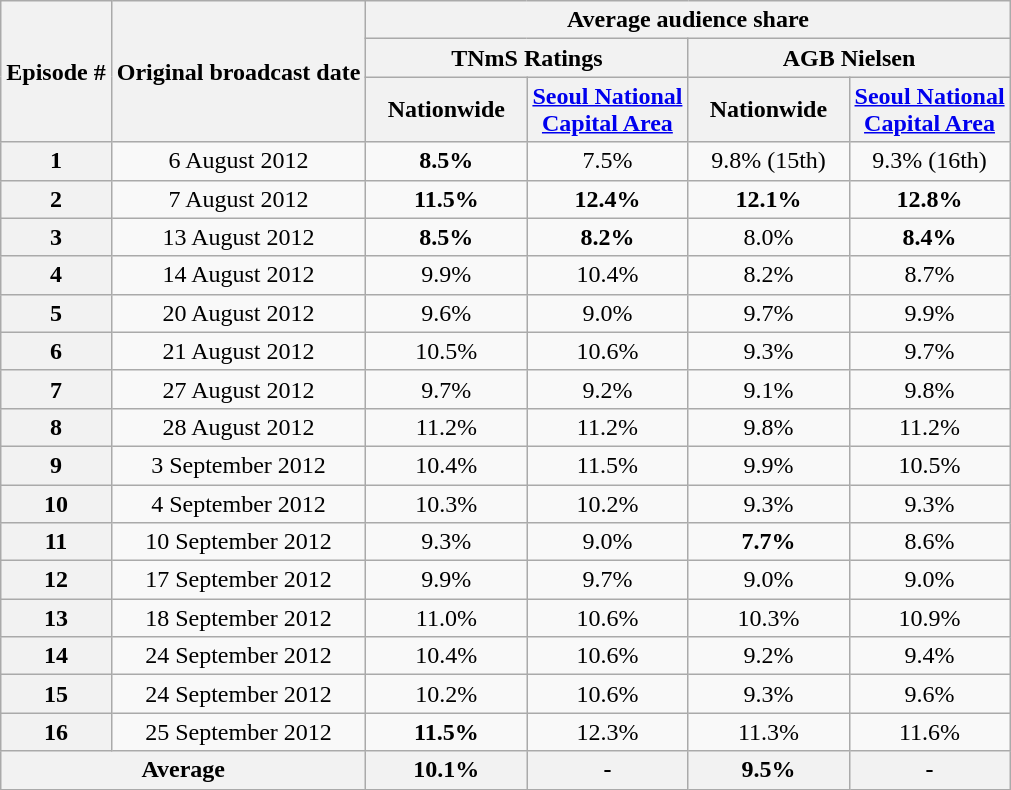<table class=wikitable style="text-align:center">
<tr>
<th rowspan="3">Episode #</th>
<th rowspan="3">Original broadcast date</th>
<th colspan="4">Average audience share</th>
</tr>
<tr>
<th colspan="2">TNmS Ratings</th>
<th colspan="2">AGB Nielsen</th>
</tr>
<tr>
<th width=100>Nationwide</th>
<th width=100><a href='#'>Seoul National Capital Area</a></th>
<th width=100>Nationwide</th>
<th width=100><a href='#'>Seoul National Capital Area</a></th>
</tr>
<tr>
<th>1</th>
<td>6 August 2012</td>
<td><span><strong>8.5%</strong></span></td>
<td>7.5%</td>
<td>9.8% (15th)</td>
<td>9.3% (16th)</td>
</tr>
<tr>
<th>2</th>
<td>7 August 2012</td>
<td><span><strong>11.5%</strong></span></td>
<td><span><strong>12.4%</strong></span></td>
<td><span><strong>12.1%</strong></span></td>
<td><span><strong>12.8%</strong></span></td>
</tr>
<tr>
<th>3</th>
<td>13 August 2012</td>
<td><span><strong>8.5%</strong></span></td>
<td><span><strong>8.2%</strong></span></td>
<td>8.0%</td>
<td><span><strong>8.4%</strong></span></td>
</tr>
<tr>
<th>4</th>
<td>14 August 2012</td>
<td>9.9%</td>
<td>10.4%</td>
<td>8.2%</td>
<td>8.7%</td>
</tr>
<tr>
<th>5</th>
<td>20 August 2012</td>
<td>9.6%</td>
<td>9.0%</td>
<td>9.7%</td>
<td>9.9%</td>
</tr>
<tr>
<th>6</th>
<td>21 August 2012</td>
<td>10.5%</td>
<td>10.6%</td>
<td>9.3%</td>
<td>9.7%</td>
</tr>
<tr>
<th>7</th>
<td>27 August 2012</td>
<td>9.7%</td>
<td>9.2%</td>
<td>9.1%</td>
<td>9.8%</td>
</tr>
<tr>
<th>8</th>
<td>28 August 2012</td>
<td>11.2%</td>
<td>11.2%</td>
<td>9.8%</td>
<td>11.2%</td>
</tr>
<tr>
<th>9</th>
<td>3 September 2012</td>
<td>10.4%</td>
<td>11.5%</td>
<td>9.9%</td>
<td>10.5%</td>
</tr>
<tr>
<th>10</th>
<td>4 September 2012</td>
<td>10.3%</td>
<td>10.2%</td>
<td>9.3%</td>
<td>9.3%</td>
</tr>
<tr>
<th>11</th>
<td>10 September 2012</td>
<td>9.3%</td>
<td>9.0%</td>
<td><span><strong>7.7%</strong></span></td>
<td>8.6%</td>
</tr>
<tr>
<th>12</th>
<td>17 September 2012</td>
<td>9.9%</td>
<td>9.7%</td>
<td>9.0%</td>
<td>9.0%</td>
</tr>
<tr>
<th>13</th>
<td>18 September 2012</td>
<td>11.0%</td>
<td>10.6%</td>
<td>10.3%</td>
<td>10.9%</td>
</tr>
<tr>
<th>14</th>
<td>24 September 2012</td>
<td>10.4%</td>
<td>10.6%</td>
<td>9.2%</td>
<td>9.4%</td>
</tr>
<tr>
<th>15</th>
<td>24 September 2012</td>
<td>10.2%</td>
<td>10.6%</td>
<td>9.3%</td>
<td>9.6%</td>
</tr>
<tr>
<th>16</th>
<td>25 September 2012</td>
<td><span><strong>11.5%</strong></span></td>
<td>12.3%</td>
<td>11.3%</td>
<td>11.6%</td>
</tr>
<tr>
<th colspan=2>Average</th>
<th>10.1%</th>
<th>-</th>
<th>9.5%</th>
<th>-</th>
</tr>
</table>
